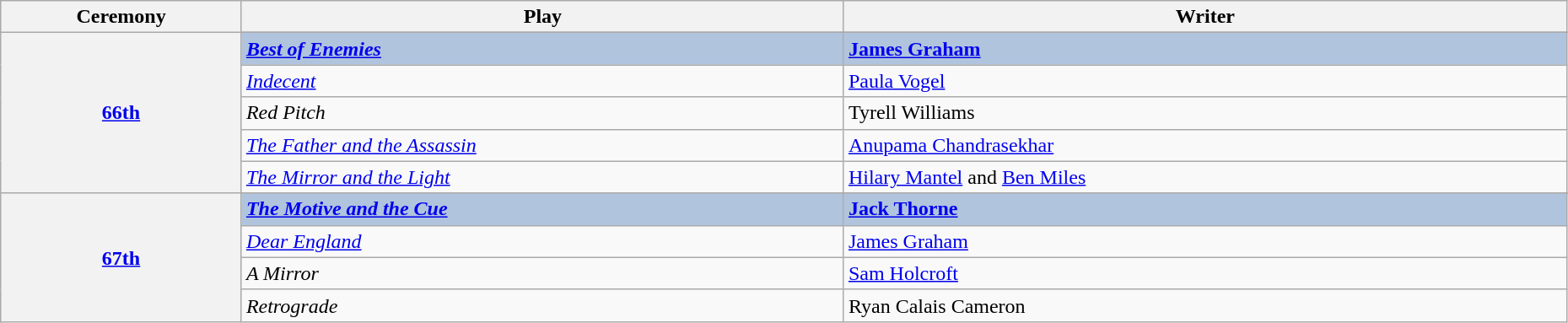<table class="wikitable" style="width:98%;">
<tr>
<th style="width:10%;">Ceremony</th>
<th style="width:25%;">Play</th>
<th style="width:30%;">Writer</th>
</tr>
<tr>
<th rowspan="6" align="center"><a href='#'>66th</a></th>
</tr>
<tr style="background:#B0C4DE">
<td><em><a href='#'><strong>Best of Enemies</strong></a></em></td>
<td><strong><a href='#'>James Graham</a></strong></td>
</tr>
<tr>
<td><em><a href='#'>Indecent</a></em></td>
<td><a href='#'>Paula Vogel</a></td>
</tr>
<tr>
<td><em>Red Pitch</em></td>
<td>Tyrell Williams</td>
</tr>
<tr>
<td><em><a href='#'>The Father and the Assassin</a></em></td>
<td><a href='#'>Anupama Chandrasekhar</a></td>
</tr>
<tr>
<td><em><a href='#'>The Mirror and the Light</a></em></td>
<td><a href='#'>Hilary Mantel</a> and <a href='#'>Ben Miles</a></td>
</tr>
<tr>
<th rowspan="5" align="center"><a href='#'>67th</a></th>
</tr>
<tr style="background:#B0C4DE">
<td><strong><em><a href='#'>The Motive and the Cue</a></em></strong></td>
<td><strong><a href='#'>Jack Thorne</a></strong></td>
</tr>
<tr>
<td><em><a href='#'>Dear England</a></em></td>
<td><a href='#'>James Graham</a></td>
</tr>
<tr>
<td><em>A Mirror</em></td>
<td><a href='#'>Sam Holcroft</a></td>
</tr>
<tr>
<td><em>Retrograde</em></td>
<td>Ryan Calais Cameron</td>
</tr>
</table>
